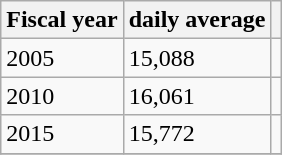<table class="wikitable">
<tr>
<th>Fiscal year</th>
<th>daily average</th>
<th></th>
</tr>
<tr>
<td>2005</td>
<td>15,088</td>
<td></td>
</tr>
<tr>
<td>2010</td>
<td>16,061</td>
<td></td>
</tr>
<tr>
<td>2015</td>
<td>15,772</td>
<td></td>
</tr>
<tr>
</tr>
</table>
